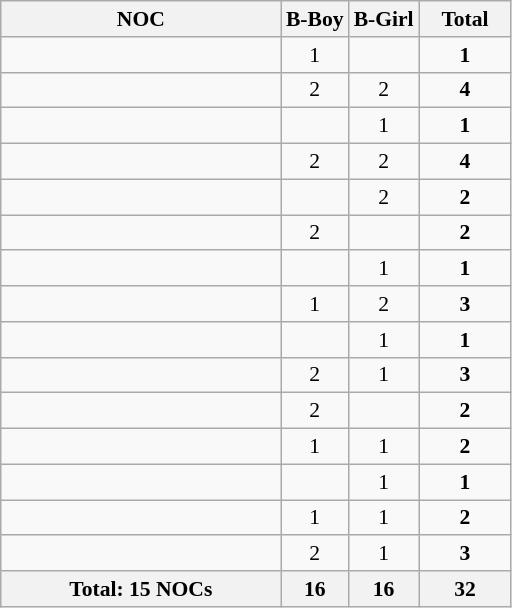<table class="wikitable" style="text-align:center; font-size:90%">
<tr>
<th width="180" style="text-align:center;">NOC</th>
<th>B-Boy</th>
<th>B-Girl</th>
<th width="55">Total</th>
</tr>
<tr>
<td align=left></td>
<td>1</td>
<td></td>
<td><strong>1</strong></td>
</tr>
<tr>
<td align=left></td>
<td>2</td>
<td>2</td>
<td><strong>4</strong></td>
</tr>
<tr>
<td align=left></td>
<td></td>
<td>1</td>
<td><strong>1</strong></td>
</tr>
<tr>
<td align=left></td>
<td>2</td>
<td>2</td>
<td><strong>4</strong></td>
</tr>
<tr>
<td align=left></td>
<td></td>
<td>2</td>
<td><strong>2</strong></td>
</tr>
<tr>
<td align=left></td>
<td>2</td>
<td></td>
<td><strong>2</strong></td>
</tr>
<tr>
<td align=left></td>
<td></td>
<td>1</td>
<td><strong>1</strong></td>
</tr>
<tr>
<td align=left></td>
<td>1</td>
<td>2</td>
<td><strong>3</strong></td>
</tr>
<tr>
<td align=left></td>
<td></td>
<td>1</td>
<td><strong>1</strong></td>
</tr>
<tr>
<td align=left></td>
<td>2</td>
<td>1</td>
<td><strong>3</strong></td>
</tr>
<tr>
<td align=left></td>
<td>2</td>
<td></td>
<td><strong>2</strong></td>
</tr>
<tr>
<td align=left></td>
<td>1</td>
<td>1</td>
<td><strong>2</strong></td>
</tr>
<tr>
<td align=left></td>
<td></td>
<td>1</td>
<td><strong>1</strong></td>
</tr>
<tr>
<td align=left></td>
<td>1</td>
<td>1</td>
<td><strong>2</strong></td>
</tr>
<tr>
<td align=left></td>
<td>2</td>
<td>1</td>
<td><strong>3</strong></td>
</tr>
<tr>
<th>Total: 15 NOCs</th>
<th>16</th>
<th>16</th>
<th>32</th>
</tr>
</table>
